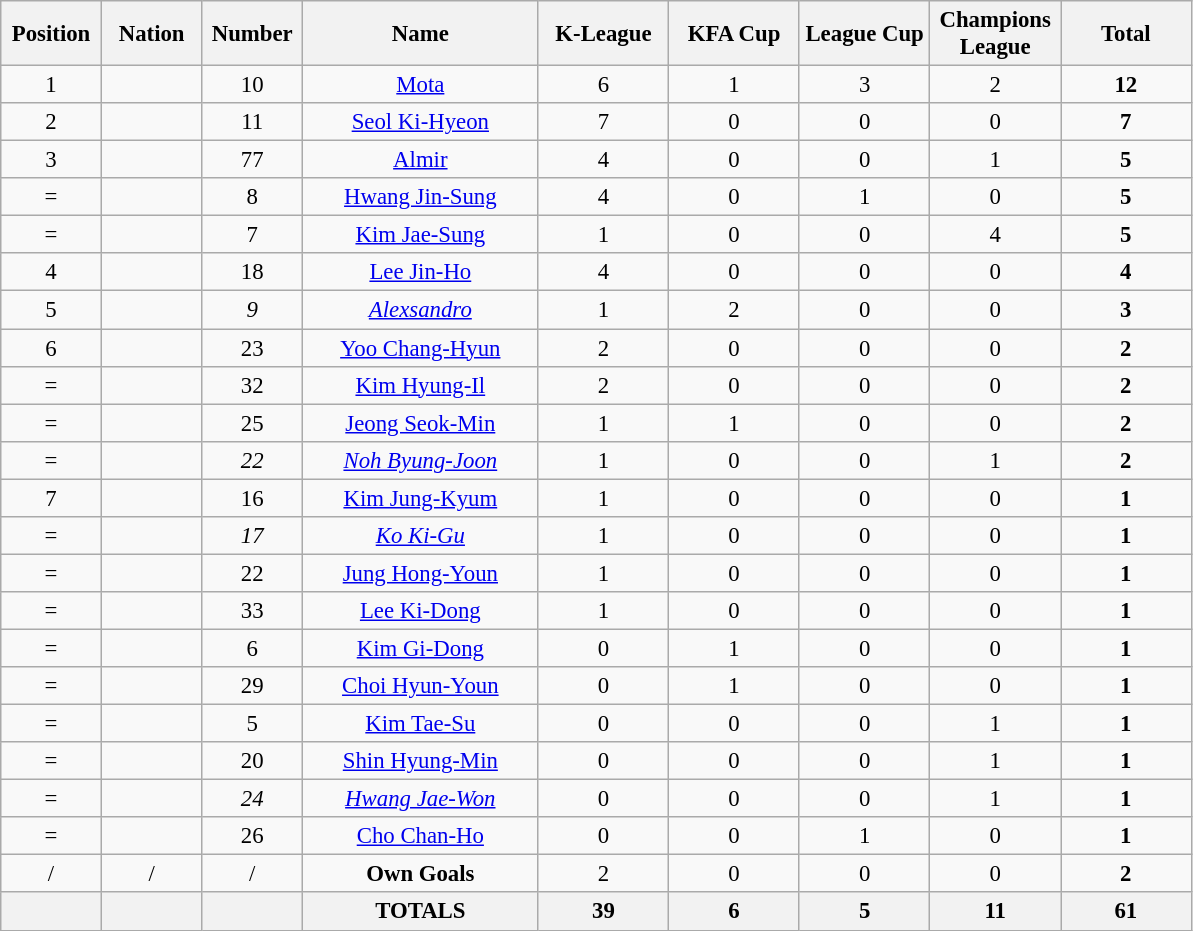<table class="wikitable" style="font-size: 95%; text-align: center;">
<tr>
<th width=60>Position</th>
<th width=60>Nation</th>
<th width=60>Number</th>
<th width=150>Name</th>
<th width=80>K-League</th>
<th width=80>KFA Cup</th>
<th width=80>League Cup</th>
<th width=80>Champions League</th>
<th width=80>Total</th>
</tr>
<tr>
<td>1</td>
<td></td>
<td>10</td>
<td><a href='#'>Mota</a></td>
<td>6</td>
<td>1</td>
<td>3</td>
<td>2</td>
<td><strong>12</strong></td>
</tr>
<tr>
<td>2</td>
<td></td>
<td>11</td>
<td><a href='#'>Seol Ki-Hyeon</a></td>
<td>7</td>
<td>0</td>
<td>0</td>
<td>0</td>
<td><strong>7</strong></td>
</tr>
<tr>
<td>3</td>
<td></td>
<td>77</td>
<td><a href='#'>Almir</a></td>
<td>4</td>
<td>0</td>
<td>0</td>
<td>1</td>
<td><strong>5</strong></td>
</tr>
<tr>
<td>=</td>
<td></td>
<td>8</td>
<td><a href='#'>Hwang Jin-Sung</a></td>
<td>4</td>
<td>0</td>
<td>1</td>
<td>0</td>
<td><strong>5</strong></td>
</tr>
<tr>
<td>=</td>
<td></td>
<td>7</td>
<td><a href='#'>Kim Jae-Sung</a></td>
<td>1</td>
<td>0</td>
<td>0</td>
<td>4</td>
<td><strong>5</strong></td>
</tr>
<tr>
<td>4</td>
<td></td>
<td>18</td>
<td><a href='#'>Lee Jin-Ho</a></td>
<td>4</td>
<td>0</td>
<td>0</td>
<td>0</td>
<td><strong>4</strong></td>
</tr>
<tr>
<td>5</td>
<td></td>
<td><em>9</em></td>
<td><em><a href='#'>Alexsandro</a></em></td>
<td>1</td>
<td>2</td>
<td>0</td>
<td>0</td>
<td><strong>3</strong></td>
</tr>
<tr>
<td>6</td>
<td></td>
<td>23</td>
<td><a href='#'>Yoo Chang-Hyun</a></td>
<td>2</td>
<td>0</td>
<td>0</td>
<td>0</td>
<td><strong>2</strong></td>
</tr>
<tr>
<td>=</td>
<td></td>
<td>32</td>
<td><a href='#'>Kim Hyung-Il</a></td>
<td>2</td>
<td>0</td>
<td>0</td>
<td>0</td>
<td><strong>2</strong></td>
</tr>
<tr>
<td>=</td>
<td></td>
<td>25</td>
<td><a href='#'>Jeong Seok-Min</a></td>
<td>1</td>
<td>1</td>
<td>0</td>
<td>0</td>
<td><strong>2</strong></td>
</tr>
<tr>
<td>=</td>
<td></td>
<td><em>22</em></td>
<td><em><a href='#'>Noh Byung-Joon</a></em></td>
<td>1</td>
<td>0</td>
<td>0</td>
<td>1</td>
<td><strong>2</strong></td>
</tr>
<tr>
<td>7</td>
<td></td>
<td>16</td>
<td><a href='#'>Kim Jung-Kyum</a></td>
<td>1</td>
<td>0</td>
<td>0</td>
<td>0</td>
<td><strong>1</strong></td>
</tr>
<tr>
<td>=</td>
<td></td>
<td><em>17</em></td>
<td><em><a href='#'>Ko Ki-Gu</a></em></td>
<td>1</td>
<td>0</td>
<td>0</td>
<td>0</td>
<td><strong>1</strong></td>
</tr>
<tr>
<td>=</td>
<td></td>
<td>22</td>
<td><a href='#'>Jung Hong-Youn</a></td>
<td>1</td>
<td>0</td>
<td>0</td>
<td>0</td>
<td><strong>1</strong></td>
</tr>
<tr>
<td>=</td>
<td></td>
<td>33</td>
<td><a href='#'>Lee Ki-Dong</a></td>
<td>1</td>
<td>0</td>
<td>0</td>
<td>0</td>
<td><strong>1</strong></td>
</tr>
<tr>
<td>=</td>
<td></td>
<td>6</td>
<td><a href='#'>Kim Gi-Dong</a></td>
<td>0</td>
<td>1</td>
<td>0</td>
<td>0</td>
<td><strong>1</strong></td>
</tr>
<tr>
<td>=</td>
<td></td>
<td>29</td>
<td><a href='#'>Choi Hyun-Youn</a></td>
<td>0</td>
<td>1</td>
<td>0</td>
<td>0</td>
<td><strong>1</strong></td>
</tr>
<tr>
<td>=</td>
<td></td>
<td>5</td>
<td><a href='#'>Kim Tae-Su</a></td>
<td>0</td>
<td>0</td>
<td>0</td>
<td>1</td>
<td><strong>1</strong></td>
</tr>
<tr>
<td>=</td>
<td></td>
<td>20</td>
<td><a href='#'>Shin Hyung-Min</a></td>
<td>0</td>
<td>0</td>
<td>0</td>
<td>1</td>
<td><strong>1</strong></td>
</tr>
<tr>
<td>=</td>
<td></td>
<td><em>24</em></td>
<td><em><a href='#'>Hwang Jae-Won</a></em></td>
<td>0</td>
<td>0</td>
<td>0</td>
<td>1</td>
<td><strong>1</strong></td>
</tr>
<tr>
<td>=</td>
<td></td>
<td>26</td>
<td><a href='#'>Cho Chan-Ho</a></td>
<td>0</td>
<td>0</td>
<td>1</td>
<td>0</td>
<td><strong>1</strong></td>
</tr>
<tr>
<td>/</td>
<td>/</td>
<td>/</td>
<td><strong>Own Goals</strong></td>
<td>2</td>
<td>0</td>
<td>0</td>
<td>0</td>
<td><strong>2</strong></td>
</tr>
<tr>
<th></th>
<th></th>
<th></th>
<th>TOTALS</th>
<th>39</th>
<th>6</th>
<th>5</th>
<th>11</th>
<th>61</th>
</tr>
</table>
